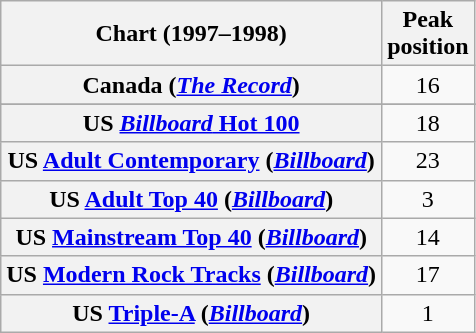<table class="wikitable sortable plainrowheaders" style="text-align:center">
<tr>
<th>Chart (1997–1998)</th>
<th>Peak<br>position</th>
</tr>
<tr>
<th scope="row">Canada (<em><a href='#'>The Record</a></em>)</th>
<td>16</td>
</tr>
<tr>
</tr>
<tr>
</tr>
<tr>
<th scope="row">US <a href='#'><em>Billboard</em> Hot 100</a></th>
<td>18</td>
</tr>
<tr>
<th scope="row">US <a href='#'>Adult Contemporary</a> (<em><a href='#'>Billboard</a></em>)</th>
<td>23</td>
</tr>
<tr>
<th scope="row">US <a href='#'>Adult Top 40</a> (<em><a href='#'>Billboard</a></em>)</th>
<td>3</td>
</tr>
<tr>
<th scope="row">US <a href='#'>Mainstream Top 40</a> (<em><a href='#'>Billboard</a></em>)</th>
<td>14</td>
</tr>
<tr>
<th scope="row">US <a href='#'>Modern Rock Tracks</a> (<em><a href='#'>Billboard</a></em>)</th>
<td>17</td>
</tr>
<tr>
<th scope="row">US <a href='#'>Triple-A</a> (<em><a href='#'>Billboard</a></em>)</th>
<td>1</td>
</tr>
</table>
